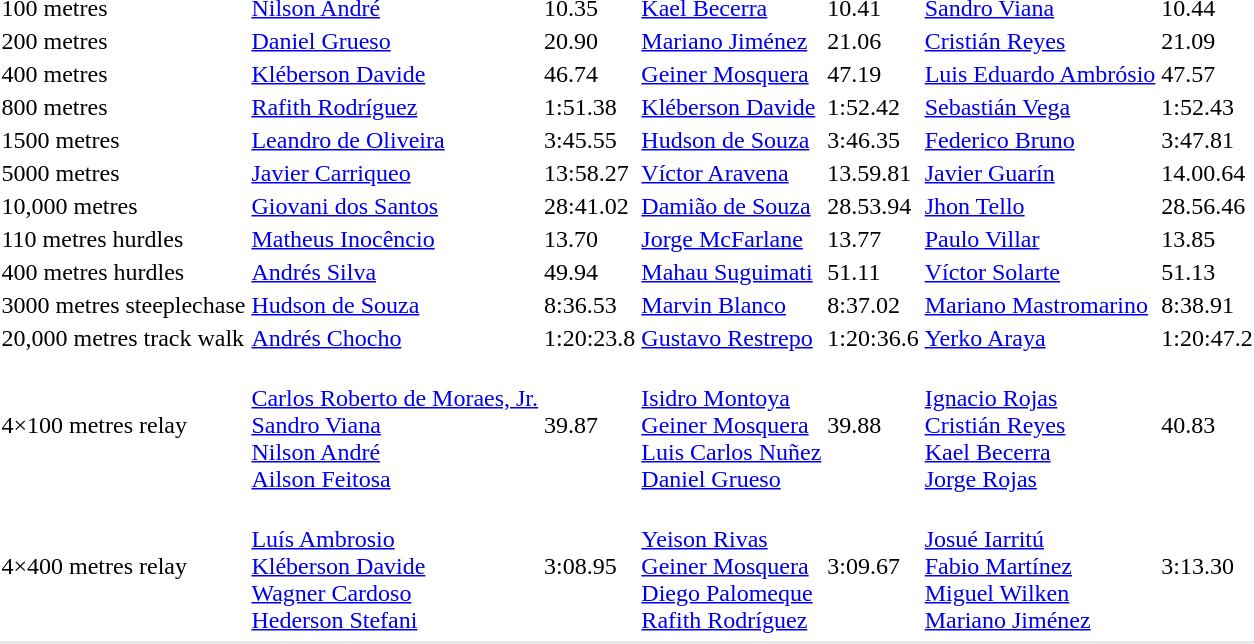<table>
<tr>
<td>100 metres</td>
<td><a href='#'>Nilson André</a> <br><em></em></td>
<td>10.35</td>
<td><a href='#'>Kael Becerra</a> <br><em></em></td>
<td>10.41</td>
<td><a href='#'>Sandro Viana</a> <br><em></em></td>
<td>10.44</td>
</tr>
<tr>
<td>200 metres</td>
<td><a href='#'>Daniel Grueso</a> <br><em></em></td>
<td>20.90</td>
<td><a href='#'>Mariano Jiménez</a> <br><em></em></td>
<td>21.06</td>
<td><a href='#'>Cristián Reyes</a> <br><em></em></td>
<td>21.09</td>
</tr>
<tr>
<td>400 metres</td>
<td><a href='#'>Kléberson Davide</a> <br><em></em></td>
<td>46.74</td>
<td><a href='#'>Geiner Mosquera</a> <br><em></em></td>
<td>47.19</td>
<td><a href='#'>Luis Eduardo Ambrósio</a> <br><em></em></td>
<td>47.57</td>
</tr>
<tr>
<td>800 metres</td>
<td><a href='#'>Rafith Rodríguez</a> <br><em></em></td>
<td>1:51.38</td>
<td><a href='#'>Kléberson Davide</a> <br><em></em></td>
<td>1:52.42</td>
<td><a href='#'>Sebastián Vega</a> <br><em></em></td>
<td>1:52.43</td>
</tr>
<tr>
<td>1500 metres</td>
<td><a href='#'>Leandro de Oliveira</a> <br><em></em></td>
<td>3:45.55</td>
<td><a href='#'>Hudson de Souza</a> <br><em></em></td>
<td>3:46.35</td>
<td><a href='#'>Federico Bruno</a> <br><em></em></td>
<td>3:47.81</td>
</tr>
<tr>
<td>5000 metres</td>
<td><a href='#'>Javier Carriqueo</a> <br><em></em></td>
<td>13:58.27</td>
<td><a href='#'>Víctor Aravena</a> <br><em></em></td>
<td>13.59.81</td>
<td><a href='#'>Javier Guarín</a> <br><em></em></td>
<td>14.00.64</td>
</tr>
<tr>
<td>10,000 metres</td>
<td><a href='#'>Giovani dos Santos</a> <br><em></em></td>
<td>28:41.02</td>
<td><a href='#'>Damião de Souza</a> <br><em></em></td>
<td>28.53.94</td>
<td><a href='#'>Jhon Tello</a> <br><em></em></td>
<td>28.56.46</td>
</tr>
<tr>
<td>110 metres hurdles</td>
<td><a href='#'>Matheus Inocêncio</a> <br><em></em></td>
<td>13.70</td>
<td><a href='#'>Jorge McFarlane</a> <br><em></em></td>
<td>13.77</td>
<td><a href='#'>Paulo Villar</a> <br><em></em></td>
<td>13.85</td>
</tr>
<tr>
<td>400 metres hurdles</td>
<td><a href='#'>Andrés Silva</a> <br><em></em></td>
<td>49.94</td>
<td><a href='#'>Mahau Suguimati</a> <br><em></em></td>
<td>51.11</td>
<td><a href='#'>Víctor Solarte</a> <br><em></em></td>
<td>51.13</td>
</tr>
<tr>
<td>3000 metres steeplechase</td>
<td><a href='#'>Hudson de Souza</a> <br><em></em></td>
<td>8:36.53</td>
<td><a href='#'>Marvin Blanco</a> <br><em></em></td>
<td>8:37.02</td>
<td><a href='#'>Mariano Mastromarino</a> <br><em></em></td>
<td>8:38.91</td>
</tr>
<tr>
<td>20,000 metres track walk</td>
<td><a href='#'>Andrés Chocho</a> <br><em></em></td>
<td>1:20:23.8 <strong></strong></td>
<td><a href='#'>Gustavo Restrepo</a> <br><em></em></td>
<td>1:20:36.6 <strong></strong></td>
<td><a href='#'>Yerko Araya</a> <br><em></em></td>
<td>1:20:47.2  <strong></strong></td>
</tr>
<tr>
<td>4×100 metres relay</td>
<td><em></em><br> <a href='#'>Carlos Roberto de Moraes, Jr.</a><br><a href='#'>Sandro Viana</a><br><a href='#'>Nilson André</a><br><a href='#'>Ailson Feitosa</a></td>
<td>39.87</td>
<td><em></em><br> <a href='#'>Isidro Montoya</a><br><a href='#'>Geiner Mosquera</a><br><a href='#'>Luis Carlos Nuñez</a><br><a href='#'>Daniel Grueso</a></td>
<td>39.88</td>
<td><em></em><br> <a href='#'>Ignacio Rojas</a><br><a href='#'>Cristián Reyes</a><br><a href='#'>Kael Becerra</a><br><a href='#'>Jorge Rojas</a></td>
<td>40.83</td>
</tr>
<tr>
<td>4×400 metres relay</td>
<td><em></em><br> <a href='#'>Luís Ambrosio</a><br><a href='#'>Kléberson Davide</a><br><a href='#'>Wagner Cardoso</a><br><a href='#'>Hederson Stefani</a></td>
<td>3:08.95</td>
<td><em></em><br> <a href='#'>Yeison Rivas</a><br><a href='#'>Geiner Mosquera</a><br><a href='#'>Diego Palomeque</a><br><a href='#'>Rafith Rodríguez</a></td>
<td>3:09.67</td>
<td><em></em><br> <a href='#'>Josué Iarritú</a><br><a href='#'>Fabio Martínez</a><br><a href='#'>Miguel Wilken</a><br><a href='#'>Mariano Jiménez</a></td>
<td>3:13.30</td>
</tr>
<tr>
</tr>
<tr bgcolor= e8e8e8>
<td colspan=7></td>
</tr>
</table>
